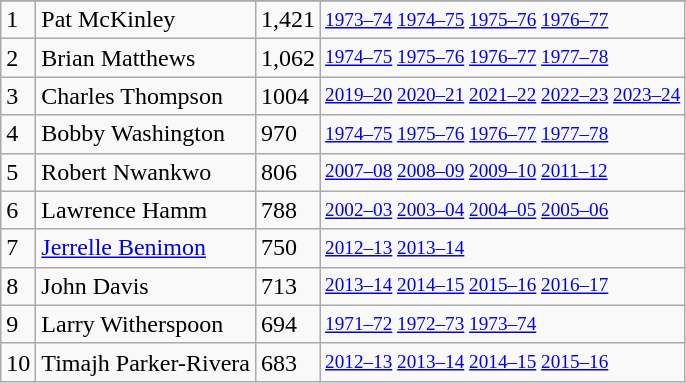<table class="wikitable">
<tr>
</tr>
<tr>
<td>1</td>
<td>Pat McKinley</td>
<td>1,421</td>
<td style="font-size:80%;"><a href='#'>1973–74</a> <a href='#'>1974–75</a> <a href='#'>1975–76</a> <a href='#'>1976–77</a></td>
</tr>
<tr>
<td>2</td>
<td>Brian Matthews</td>
<td>1,062</td>
<td style="font-size:80%;"><a href='#'>1974–75</a> <a href='#'>1975–76</a> <a href='#'>1976–77</a> <a href='#'>1977–78</a></td>
</tr>
<tr>
<td>3</td>
<td>Charles Thompson</td>
<td>1004</td>
<td style="font-size:80%;"><a href='#'>2019–20</a> <a href='#'>2020–21</a> <a href='#'>2021–22</a> <a href='#'>2022–23</a> <a href='#'>2023–24</a></td>
</tr>
<tr>
<td>4</td>
<td>Bobby Washington</td>
<td>970</td>
<td style="font-size:80%;"><a href='#'>1974–75</a> <a href='#'>1975–76</a> <a href='#'>1976–77</a> <a href='#'>1977–78</a></td>
</tr>
<tr>
<td>5</td>
<td>Robert Nwankwo</td>
<td>806</td>
<td style="font-size:80%;"><a href='#'>2007–08</a> <a href='#'>2008–09</a> <a href='#'>2009–10</a> <a href='#'>2011–12</a></td>
</tr>
<tr>
<td>6</td>
<td>Lawrence Hamm</td>
<td>788</td>
<td style="font-size:80%;"><a href='#'>2002–03</a> <a href='#'>2003–04</a> <a href='#'>2004–05</a> <a href='#'>2005–06</a></td>
</tr>
<tr>
<td>7</td>
<td><a href='#'>Jerrelle Benimon</a></td>
<td>750</td>
<td style="font-size:80%;"><a href='#'>2012–13</a> <a href='#'>2013–14</a></td>
</tr>
<tr>
<td>8</td>
<td>John Davis</td>
<td>713</td>
<td style="font-size:80%;"><a href='#'>2013–14</a> <a href='#'>2014–15</a> <a href='#'>2015–16</a> <a href='#'>2016–17</a></td>
</tr>
<tr>
<td>9</td>
<td>Larry Witherspoon</td>
<td>694</td>
<td style="font-size:80%;"><a href='#'>1971–72</a> <a href='#'>1972–73</a> <a href='#'>1973–74</a></td>
</tr>
<tr>
<td>10</td>
<td>Timajh Parker-Rivera</td>
<td>683</td>
<td style="font-size:80%;"><a href='#'>2012–13</a> <a href='#'>2013–14</a> <a href='#'>2014–15</a> <a href='#'>2015–16</a></td>
</tr>
</table>
